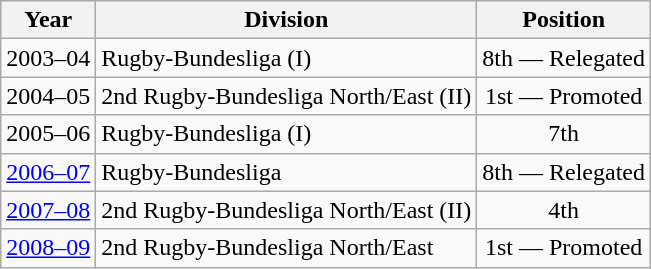<table class="wikitable">
<tr>
<th>Year</th>
<th>Division</th>
<th>Position</th>
</tr>
<tr align="center">
<td>2003–04</td>
<td align="left">Rugby-Bundesliga (I)</td>
<td>8th — Relegated</td>
</tr>
<tr align="center">
<td>2004–05</td>
<td align="left">2nd Rugby-Bundesliga North/East (II)</td>
<td>1st — Promoted</td>
</tr>
<tr align="center">
<td>2005–06</td>
<td align="left">Rugby-Bundesliga (I)</td>
<td>7th</td>
</tr>
<tr align="center">
<td><a href='#'>2006–07</a></td>
<td align="left">Rugby-Bundesliga</td>
<td>8th — Relegated</td>
</tr>
<tr align="center">
<td><a href='#'>2007–08</a></td>
<td align="left">2nd Rugby-Bundesliga North/East (II)</td>
<td>4th</td>
</tr>
<tr align="center">
<td><a href='#'>2008–09</a></td>
<td align="left">2nd Rugby-Bundesliga North/East</td>
<td>1st — Promoted</td>
</tr>
</table>
